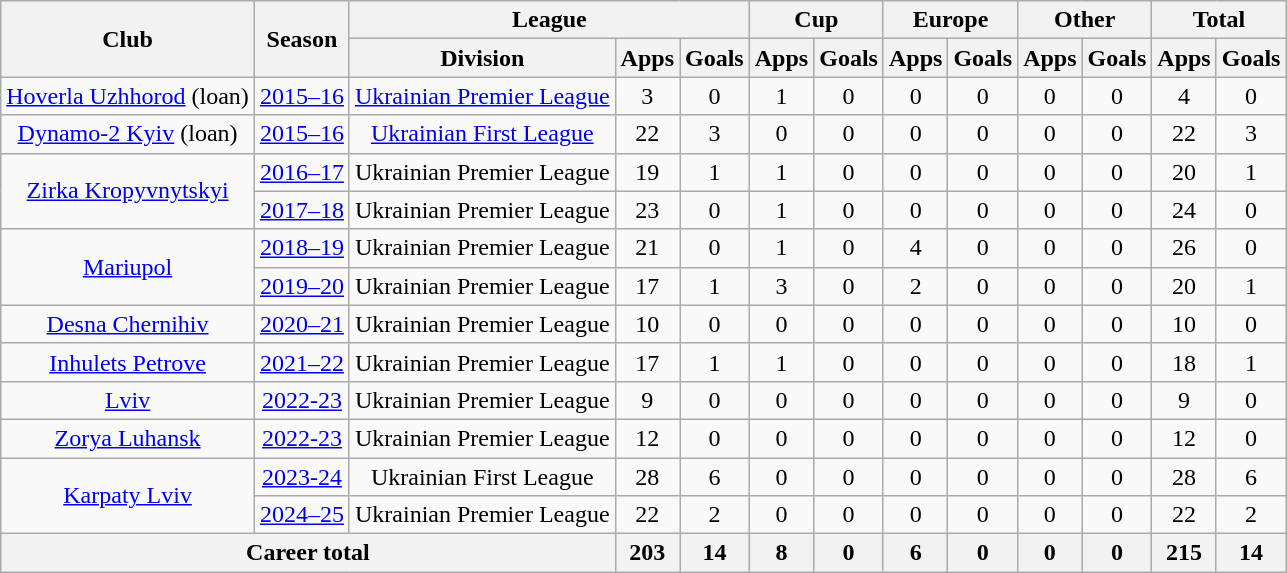<table class="wikitable" style="text-align:center">
<tr>
<th rowspan="2">Club</th>
<th rowspan="2">Season</th>
<th colspan="3">League</th>
<th colspan="2">Cup</th>
<th colspan="2">Europe</th>
<th colspan="2">Other</th>
<th colspan="2">Total</th>
</tr>
<tr>
<th>Division</th>
<th>Apps</th>
<th>Goals</th>
<th>Apps</th>
<th>Goals</th>
<th>Apps</th>
<th>Goals</th>
<th>Apps</th>
<th>Goals</th>
<th>Apps</th>
<th>Goals</th>
</tr>
<tr>
<td rowspan="1"><a href='#'>Hoverla Uzhhorod</a> (loan)</td>
<td><a href='#'>2015–16</a></td>
<td><a href='#'>Ukrainian Premier League</a></td>
<td>3</td>
<td>0</td>
<td>1</td>
<td>0</td>
<td>0</td>
<td>0</td>
<td>0</td>
<td>0</td>
<td>4</td>
<td>0</td>
</tr>
<tr>
<td rowspan="1"><a href='#'>Dynamo-2 Kyiv</a> (loan)</td>
<td><a href='#'>2015–16</a></td>
<td><a href='#'>Ukrainian First League</a></td>
<td>22</td>
<td>3</td>
<td>0</td>
<td>0</td>
<td>0</td>
<td>0</td>
<td>0</td>
<td>0</td>
<td>22</td>
<td>3</td>
</tr>
<tr>
<td rowspan="2"><a href='#'>Zirka Kropyvnytskyi</a></td>
<td><a href='#'>2016–17</a></td>
<td>Ukrainian Premier League</td>
<td>19</td>
<td>1</td>
<td>1</td>
<td>0</td>
<td>0</td>
<td>0</td>
<td>0</td>
<td>0</td>
<td>20</td>
<td>1</td>
</tr>
<tr>
<td><a href='#'>2017–18</a></td>
<td>Ukrainian Premier League</td>
<td>23</td>
<td>0</td>
<td>1</td>
<td>0</td>
<td>0</td>
<td>0</td>
<td>0</td>
<td>0</td>
<td>24</td>
<td>0</td>
</tr>
<tr>
<td rowspan="2"><a href='#'>Mariupol</a></td>
<td><a href='#'>2018–19</a></td>
<td>Ukrainian Premier League</td>
<td>21</td>
<td>0</td>
<td>1</td>
<td>0</td>
<td>4</td>
<td>0</td>
<td>0</td>
<td>0</td>
<td>26</td>
<td>0</td>
</tr>
<tr>
<td><a href='#'>2019–20</a></td>
<td>Ukrainian Premier League</td>
<td>17</td>
<td>1</td>
<td>3</td>
<td>0</td>
<td>2</td>
<td>0</td>
<td>0</td>
<td>0</td>
<td>20</td>
<td>1</td>
</tr>
<tr>
<td rowspan="1"><a href='#'>Desna Chernihiv</a></td>
<td><a href='#'>2020–21</a></td>
<td>Ukrainian Premier League</td>
<td>10</td>
<td>0</td>
<td>0</td>
<td>0</td>
<td>0</td>
<td>0</td>
<td>0</td>
<td>0</td>
<td>10</td>
<td>0</td>
</tr>
<tr>
<td rowspan="1"><a href='#'>Inhulets Petrove</a></td>
<td><a href='#'>2021–22</a></td>
<td>Ukrainian Premier League</td>
<td>17</td>
<td>1</td>
<td>1</td>
<td>0</td>
<td>0</td>
<td>0</td>
<td>0</td>
<td>0</td>
<td>18</td>
<td>1</td>
</tr>
<tr>
<td rowspan="1"><a href='#'>Lviv</a></td>
<td><a href='#'>2022-23</a></td>
<td>Ukrainian Premier League</td>
<td>9</td>
<td>0</td>
<td>0</td>
<td>0</td>
<td>0</td>
<td>0</td>
<td>0</td>
<td>0</td>
<td>9</td>
<td>0</td>
</tr>
<tr>
<td rowspan="1"><a href='#'>Zorya Luhansk</a></td>
<td><a href='#'>2022-23</a></td>
<td>Ukrainian Premier League</td>
<td>12</td>
<td>0</td>
<td>0</td>
<td>0</td>
<td>0</td>
<td>0</td>
<td>0</td>
<td>0</td>
<td>12</td>
<td>0</td>
</tr>
<tr>
<td rowspan="2"><a href='#'>Karpaty Lviv</a></td>
<td><a href='#'>2023-24</a></td>
<td>Ukrainian First League</td>
<td>28</td>
<td>6</td>
<td>0</td>
<td>0</td>
<td>0</td>
<td>0</td>
<td>0</td>
<td>0</td>
<td>28</td>
<td>6</td>
</tr>
<tr>
<td><a href='#'>2024–25</a></td>
<td>Ukrainian Premier League</td>
<td>22</td>
<td>2</td>
<td>0</td>
<td>0</td>
<td>0</td>
<td>0</td>
<td>0</td>
<td>0</td>
<td>22</td>
<td>2</td>
</tr>
<tr>
<th colspan="3">Career total</th>
<th>203</th>
<th>14</th>
<th>8</th>
<th>0</th>
<th>6</th>
<th>0</th>
<th>0</th>
<th>0</th>
<th>215</th>
<th>14</th>
</tr>
</table>
